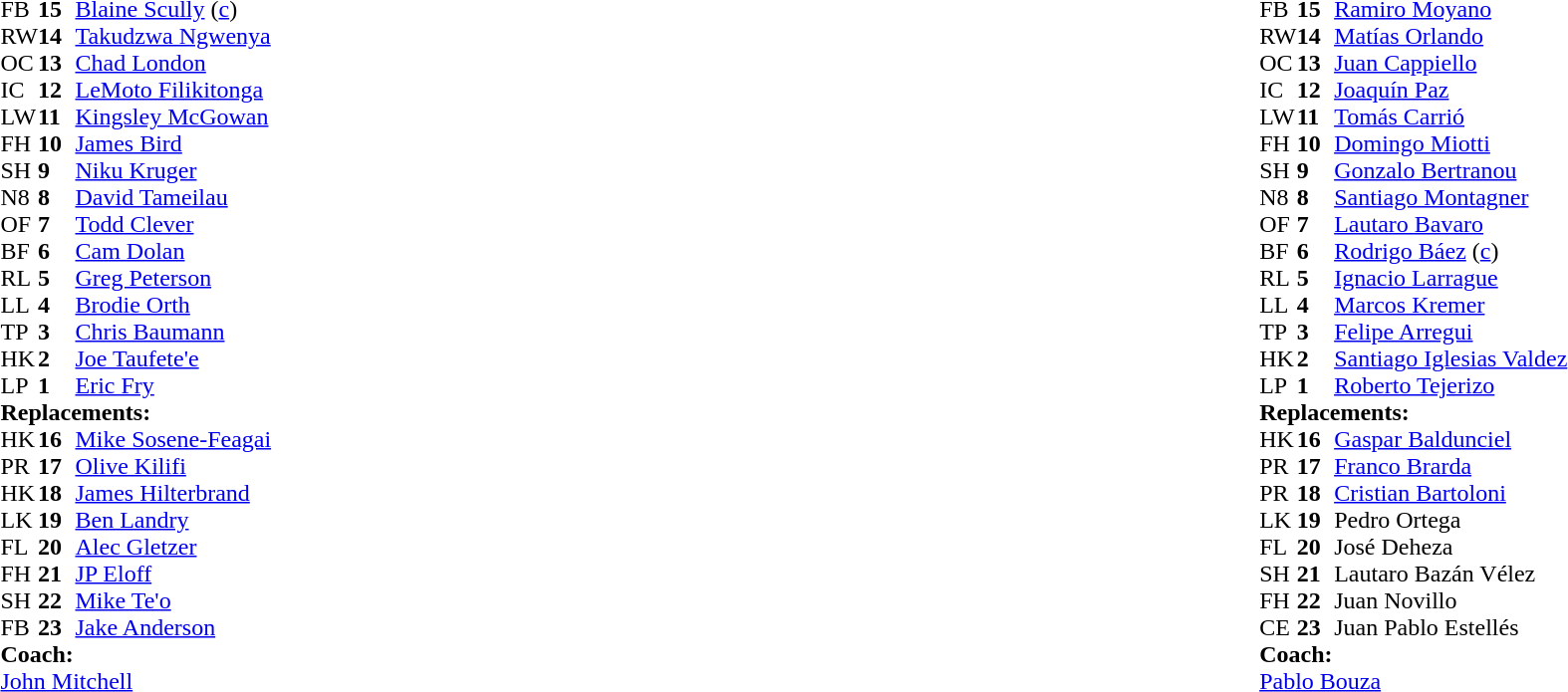<table style="width:100%">
<tr>
<td style="vertical-align:top; width:50%"><br><table cellspacing="0" cellpadding="0">
<tr>
<th width="25"></th>
<th width="25"></th>
</tr>
<tr>
<td>FB</td>
<td><strong>15</strong></td>
<td><a href='#'>Blaine Scully</a> (<a href='#'>c</a>)</td>
</tr>
<tr>
<td>RW</td>
<td><strong>14</strong></td>
<td><a href='#'>Takudzwa Ngwenya</a></td>
</tr>
<tr>
<td>OC</td>
<td><strong>13</strong></td>
<td><a href='#'>Chad London</a></td>
</tr>
<tr>
<td>IC</td>
<td><strong>12</strong></td>
<td><a href='#'>LeMoto Filikitonga</a></td>
</tr>
<tr>
<td>LW</td>
<td><strong>11</strong></td>
<td><a href='#'>Kingsley McGowan</a></td>
<td></td>
<td></td>
</tr>
<tr>
<td>FH</td>
<td><strong>10</strong></td>
<td><a href='#'>James Bird</a></td>
</tr>
<tr>
<td>SH</td>
<td><strong>9</strong></td>
<td><a href='#'>Niku Kruger</a></td>
<td></td>
<td></td>
</tr>
<tr>
<td>N8</td>
<td><strong>8</strong></td>
<td><a href='#'>David Tameilau</a></td>
</tr>
<tr>
<td>OF</td>
<td><strong>7</strong></td>
<td><a href='#'>Todd Clever</a></td>
<td></td>
<td colspan=2></td>
</tr>
<tr>
<td>BF</td>
<td><strong>6</strong></td>
<td><a href='#'>Cam Dolan</a></td>
</tr>
<tr>
<td>RL</td>
<td><strong>5</strong></td>
<td><a href='#'>Greg Peterson</a></td>
</tr>
<tr>
<td>LL</td>
<td><strong>4</strong></td>
<td><a href='#'>Brodie Orth</a></td>
<td></td>
<td></td>
<td></td>
</tr>
<tr>
<td>TP</td>
<td><strong>3</strong></td>
<td><a href='#'>Chris Baumann</a></td>
<td></td>
<td></td>
</tr>
<tr>
<td>HK</td>
<td><strong>2</strong></td>
<td><a href='#'>Joe Taufete'e</a></td>
<td></td>
<td></td>
</tr>
<tr>
<td>LP</td>
<td><strong>1</strong></td>
<td><a href='#'>Eric Fry</a></td>
</tr>
<tr>
<td colspan=3><strong>Replacements:</strong></td>
</tr>
<tr>
<td>HK</td>
<td><strong>16</strong></td>
<td><a href='#'>Mike Sosene-Feagai</a></td>
<td></td>
<td></td>
</tr>
<tr>
<td>PR</td>
<td><strong>17</strong></td>
<td><a href='#'>Olive Kilifi</a></td>
<td></td>
<td></td>
</tr>
<tr>
<td>HK</td>
<td><strong>18</strong></td>
<td><a href='#'>James Hilterbrand</a></td>
</tr>
<tr>
<td>LK</td>
<td><strong>19</strong></td>
<td><a href='#'>Ben Landry</a></td>
</tr>
<tr>
<td>FL</td>
<td><strong>20</strong></td>
<td><a href='#'>Alec Gletzer</a></td>
<td></td>
<td></td>
</tr>
<tr>
<td>FH</td>
<td><strong>21</strong></td>
<td><a href='#'>JP Eloff</a></td>
</tr>
<tr>
<td>SH</td>
<td><strong>22</strong></td>
<td><a href='#'>Mike Te'o</a></td>
<td></td>
<td></td>
</tr>
<tr>
<td>FB</td>
<td><strong>23</strong></td>
<td><a href='#'>Jake Anderson</a></td>
<td></td>
<td></td>
</tr>
<tr>
<td colspan=3><strong>Coach:</strong></td>
</tr>
<tr>
<td colspan="4"> <a href='#'>John Mitchell</a></td>
</tr>
</table>
</td>
<td style="vertical-align:top"></td>
<td style="vertical-align:top; width:50%"><br><table cellspacing="0" cellpadding="0" style="margin:auto">
<tr>
<th width="25"></th>
<th width="25"></th>
</tr>
<tr>
<td>FB</td>
<td><strong>15</strong></td>
<td><a href='#'>Ramiro Moyano</a></td>
</tr>
<tr>
<td>RW</td>
<td><strong>14</strong></td>
<td><a href='#'>Matías Orlando</a></td>
</tr>
<tr>
<td>OC</td>
<td><strong>13</strong></td>
<td><a href='#'>Juan Cappiello</a></td>
<td></td>
</tr>
<tr>
<td>IC</td>
<td><strong>12</strong></td>
<td><a href='#'>Joaquín Paz</a></td>
<td></td>
<td></td>
</tr>
<tr>
<td>LW</td>
<td><strong>11</strong></td>
<td><a href='#'>Tomás Carrió</a></td>
</tr>
<tr>
<td>FH</td>
<td><strong>10</strong></td>
<td><a href='#'>Domingo Miotti</a></td>
<td></td>
<td></td>
</tr>
<tr>
<td>SH</td>
<td><strong>9</strong></td>
<td><a href='#'>Gonzalo Bertranou</a></td>
</tr>
<tr>
<td>N8</td>
<td><strong>8</strong></td>
<td><a href='#'>Santiago Montagner</a></td>
</tr>
<tr>
<td>OF</td>
<td><strong>7</strong></td>
<td><a href='#'>Lautaro Bavaro</a></td>
<td></td>
<td></td>
</tr>
<tr>
<td>BF</td>
<td><strong>6</strong></td>
<td><a href='#'>Rodrigo Báez</a> (<a href='#'>c</a>)</td>
</tr>
<tr>
<td>RL</td>
<td><strong>5</strong></td>
<td><a href='#'>Ignacio Larrague</a></td>
</tr>
<tr>
<td>LL</td>
<td><strong>4</strong></td>
<td><a href='#'>Marcos Kremer</a></td>
<td></td>
<td></td>
</tr>
<tr>
<td>TP</td>
<td><strong>3</strong></td>
<td><a href='#'>Felipe Arregui</a></td>
<td></td>
<td></td>
</tr>
<tr>
<td>HK</td>
<td><strong>2</strong></td>
<td><a href='#'>Santiago Iglesias Valdez</a></td>
<td></td>
<td></td>
</tr>
<tr>
<td>LP</td>
<td><strong>1</strong></td>
<td><a href='#'>Roberto Tejerizo</a></td>
<td></td>
<td></td>
</tr>
<tr>
<td colspan=3><strong>Replacements:</strong></td>
</tr>
<tr>
<td>HK</td>
<td><strong>16</strong></td>
<td><a href='#'>Gaspar Baldunciel</a></td>
<td></td>
<td></td>
</tr>
<tr>
<td>PR</td>
<td><strong>17</strong></td>
<td><a href='#'>Franco Brarda</a></td>
<td></td>
<td></td>
</tr>
<tr>
<td>PR</td>
<td><strong>18</strong></td>
<td><a href='#'>Cristian Bartoloni</a></td>
<td></td>
<td></td>
</tr>
<tr>
<td>LK</td>
<td><strong>19</strong></td>
<td>Pedro Ortega</td>
<td></td>
<td></td>
</tr>
<tr>
<td>FL</td>
<td><strong>20</strong></td>
<td>José Deheza</td>
<td></td>
<td></td>
</tr>
<tr>
<td>SH</td>
<td><strong>21</strong></td>
<td>Lautaro Bazán Vélez</td>
</tr>
<tr>
<td>FH</td>
<td><strong>22</strong></td>
<td>Juan Novillo</td>
<td></td>
<td></td>
</tr>
<tr>
<td>CE</td>
<td><strong>23</strong></td>
<td>Juan Pablo Estellés</td>
<td></td>
<td></td>
</tr>
<tr>
<td colspan=3><strong>Coach:</strong></td>
</tr>
<tr>
<td colspan="4"> <a href='#'>Pablo Bouza</a></td>
</tr>
</table>
</td>
</tr>
</table>
